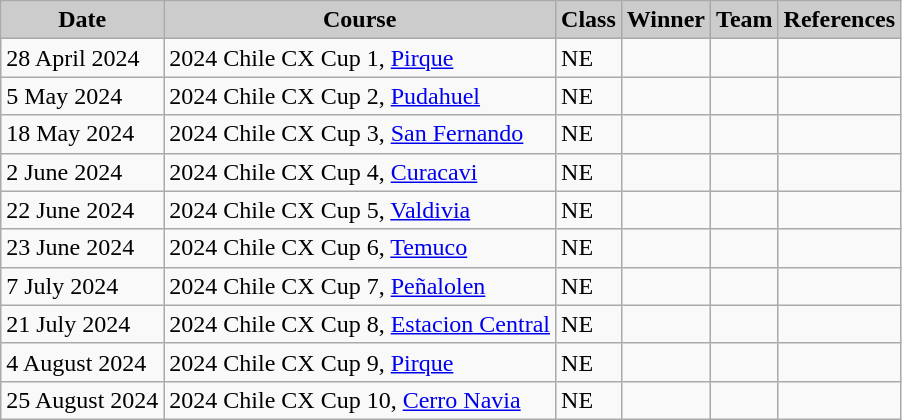<table class="wikitable sortable alternance ">
<tr>
<th scope="col" style="background-color:#CCCCCC;">Date</th>
<th scope="col" style="background-color:#CCCCCC;">Course</th>
<th scope="col" style="background-color:#CCCCCC;">Class</th>
<th scope="col" style="background-color:#CCCCCC;">Winner</th>
<th scope="col" style="background-color:#CCCCCC;">Team</th>
<th scope="col" style="background-color:#CCCCCC;">References</th>
</tr>
<tr>
<td>28 April 2024</td>
<td> 2024 Chile CX Cup 1, <a href='#'>Pirque</a></td>
<td>NE</td>
<td></td>
<td></td>
<td></td>
</tr>
<tr>
<td>5 May 2024</td>
<td> 2024 Chile CX Cup 2, <a href='#'>Pudahuel</a></td>
<td>NE</td>
<td></td>
<td></td>
<td></td>
</tr>
<tr>
<td>18 May 2024</td>
<td> 2024 Chile CX Cup 3, <a href='#'> San Fernando</a></td>
<td>NE</td>
<td></td>
<td></td>
<td></td>
</tr>
<tr>
<td>2 June 2024</td>
<td> 2024 Chile CX Cup 4, <a href='#'>Curacavi</a></td>
<td>NE</td>
<td></td>
<td></td>
<td></td>
</tr>
<tr>
<td>22 June 2024</td>
<td> 2024 Chile CX Cup 5, <a href='#'>Valdivia</a></td>
<td>NE</td>
<td></td>
<td></td>
<td></td>
</tr>
<tr>
<td>23 June 2024</td>
<td> 2024 Chile CX Cup 6, <a href='#'>Temuco</a></td>
<td>NE</td>
<td></td>
<td></td>
<td></td>
</tr>
<tr>
<td>7 July 2024</td>
<td> 2024 Chile CX Cup 7, <a href='#'>Peñalolen</a></td>
<td>NE</td>
<td></td>
<td></td>
<td></td>
</tr>
<tr>
<td>21 July 2024</td>
<td> 2024 Chile CX Cup 8, <a href='#'>Estacion Central</a></td>
<td>NE</td>
<td></td>
<td></td>
<td></td>
</tr>
<tr>
<td>4 August 2024</td>
<td> 2024 Chile CX Cup 9, <a href='#'>Pirque</a></td>
<td>NE</td>
<td></td>
<td></td>
<td></td>
</tr>
<tr>
<td>25 August 2024</td>
<td> 2024 Chile CX Cup 10, <a href='#'>Cerro Navia</a></td>
<td>NE</td>
<td></td>
<td></td>
<td></td>
</tr>
</table>
